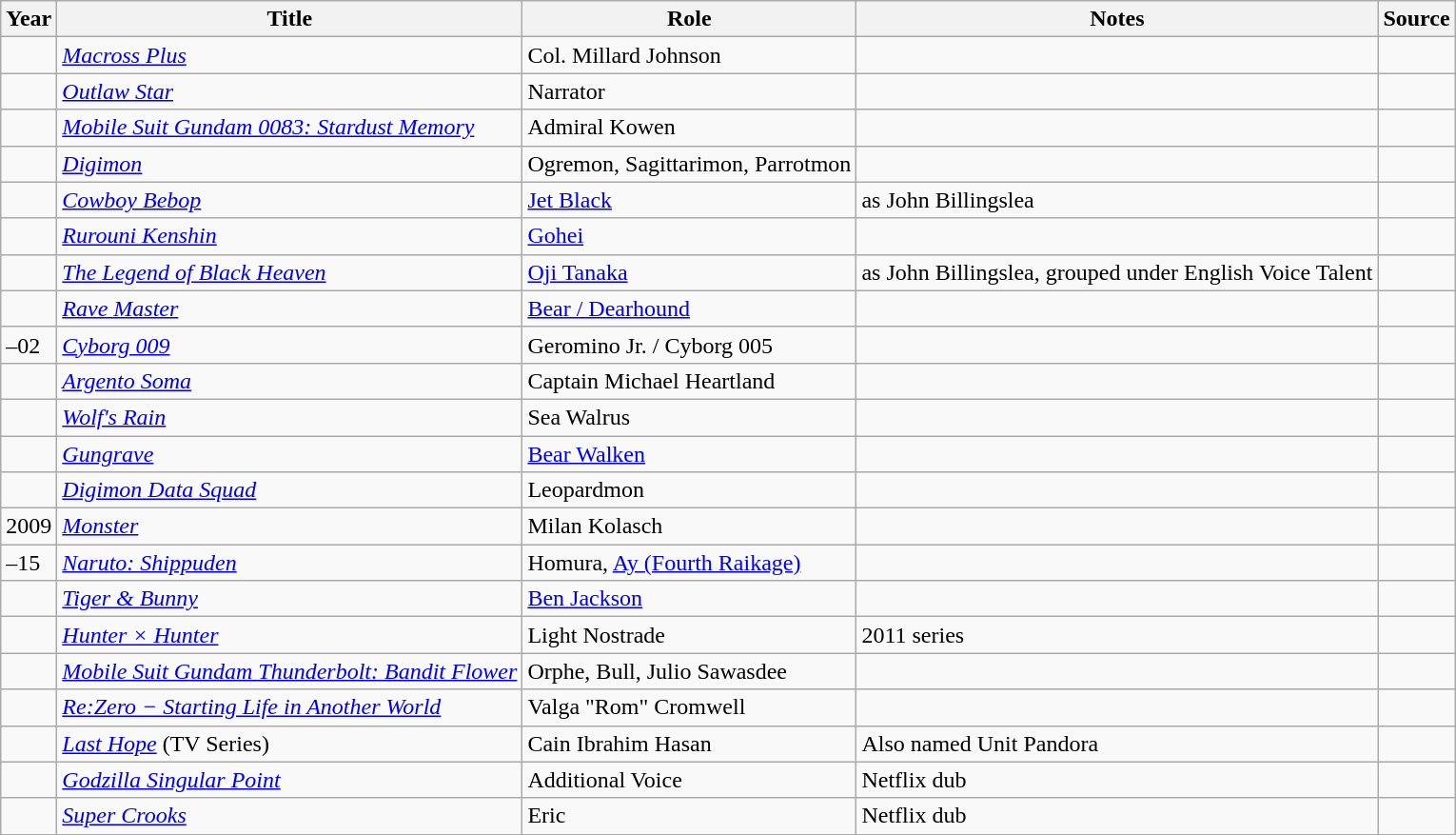<table class="wikitable sortable plainrowheaders">
<tr>
<th>Year</th>
<th>Title</th>
<th>Role</th>
<th class="unsortable">Notes</th>
<th class="unsortable">Source</th>
</tr>
<tr>
<td></td>
<td><em><a href='#'>Macross Plus</a></em></td>
<td>Col. Millard Johnson</td>
<td></td>
<td></td>
</tr>
<tr>
<td></td>
<td><em><a href='#'>Outlaw Star</a></em></td>
<td>Narrator</td>
<td></td>
<td></td>
</tr>
<tr>
<td></td>
<td><em><a href='#'>Mobile Suit Gundam 0083: Stardust Memory</a></em></td>
<td>Admiral Kowen</td>
<td></td>
<td></td>
</tr>
<tr>
<td></td>
<td><em><a href='#'>Digimon</a></em></td>
<td>Ogremon, Sagittarimon, Parrotmon</td>
<td></td>
<td></td>
</tr>
<tr>
<td></td>
<td><em><a href='#'>Cowboy Bebop</a></em></td>
<td><a href='#'>Jet Black</a></td>
<td>as John Billingslea</td>
<td> </td>
</tr>
<tr>
<td></td>
<td><em><a href='#'>Rurouni Kenshin</a></em></td>
<td><a href='#'>Gohei</a> </td>
<td></td>
<td></td>
</tr>
<tr>
<td></td>
<td><em><a href='#'>The Legend of Black Heaven</a></em></td>
<td><a href='#'>Oji Tanaka</a></td>
<td>as John Billingslea, grouped under English Voice Talent </td>
<td></td>
</tr>
<tr>
<td></td>
<td><em><a href='#'>Rave Master</a></em></td>
<td><a href='#'>Bear / Dearhound</a></td>
<td></td>
<td></td>
</tr>
<tr>
<td>–02</td>
<td><em><a href='#'>Cyborg 009</a></em></td>
<td>Geromino Jr. / Cyborg 005</td>
<td></td>
<td></td>
</tr>
<tr>
<td></td>
<td><em><a href='#'>Argento Soma</a></em></td>
<td>Captain Michael Heartland</td>
<td></td>
<td></td>
</tr>
<tr>
<td></td>
<td><em><a href='#'>Wolf's Rain</a></em></td>
<td>Sea Walrus</td>
<td></td>
<td></td>
</tr>
<tr>
<td></td>
<td><em><a href='#'>Gungrave</a></em></td>
<td><a href='#'>Bear Walken</a></td>
<td></td>
<td></td>
</tr>
<tr>
<td></td>
<td><em><a href='#'>Digimon Data Squad</a></em></td>
<td>Leopardmon</td>
<td></td>
<td></td>
</tr>
<tr>
<td>2009</td>
<td><a href='#'><em>Monster</em></a></td>
<td>Milan Kolasch</td>
<td></td>
<td></td>
</tr>
<tr>
<td>–15</td>
<td><em><a href='#'>Naruto: Shippuden</a></em></td>
<td>Homura, <a href='#'>Ay (Fourth Raikage)</a></td>
<td></td>
<td></td>
</tr>
<tr>
<td></td>
<td><em><a href='#'>Tiger & Bunny</a></em></td>
<td><a href='#'>Ben Jackson</a></td>
<td></td>
<td></td>
</tr>
<tr>
<td></td>
<td><em><a href='#'>Hunter × Hunter</a></em></td>
<td>Light Nostrade</td>
<td>2011 series</td>
<td></td>
</tr>
<tr>
<td></td>
<td><em><a href='#'>Mobile Suit Gundam Thunderbolt: Bandit Flower</a></em></td>
<td>Orphe, Bull, Julio Sawasdee</td>
<td></td>
<td></td>
</tr>
<tr>
<td></td>
<td><em><a href='#'>Re:Zero − Starting Life in Another World</a></em></td>
<td>Valga "Rom" Cromwell</td>
<td></td>
<td></td>
</tr>
<tr>
<td></td>
<td><em><a href='#'>Last Hope</a></em> (TV Series)</td>
<td>Cain Ibrahim Hasan</td>
<td>Also named Unit Pandora</td>
<td></td>
</tr>
<tr>
<td></td>
<td><em><a href='#'>Godzilla Singular Point</a></em></td>
<td>Additional Voice</td>
<td>Netflix dub</td>
<td></td>
</tr>
<tr>
<td></td>
<td><em><a href='#'>Super Crooks</a></em></td>
<td>Eric</td>
<td>Netflix dub</td>
<td></td>
</tr>
</table>
